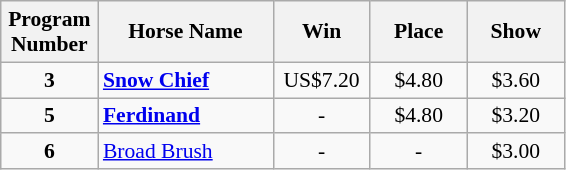<table class="wikitable sortable" style="font-size:90%">
<tr>
<th width="58px">Program <br> Number</th>
<th width="110px">Horse Name <br></th>
<th width="58px">Win <br></th>
<th width="58px">Place <br></th>
<th width="58px">Show <br></th>
</tr>
<tr>
<td align=center><strong>3</strong></td>
<td><strong><a href='#'>Snow Chief</a></strong></td>
<td align=center>US$7.20</td>
<td align=center>$4.80</td>
<td align=center>$3.60</td>
</tr>
<tr>
<td align=center><strong>5</strong></td>
<td><strong><a href='#'>Ferdinand</a></strong></td>
<td align=center>-</td>
<td align=center>$4.80</td>
<td align=center>$3.20</td>
</tr>
<tr>
<td align=center><strong>6</strong></td>
<td><a href='#'>Broad Brush</a></td>
<td align=center>-</td>
<td align=center>-</td>
<td align=center>$3.00</td>
</tr>
</table>
